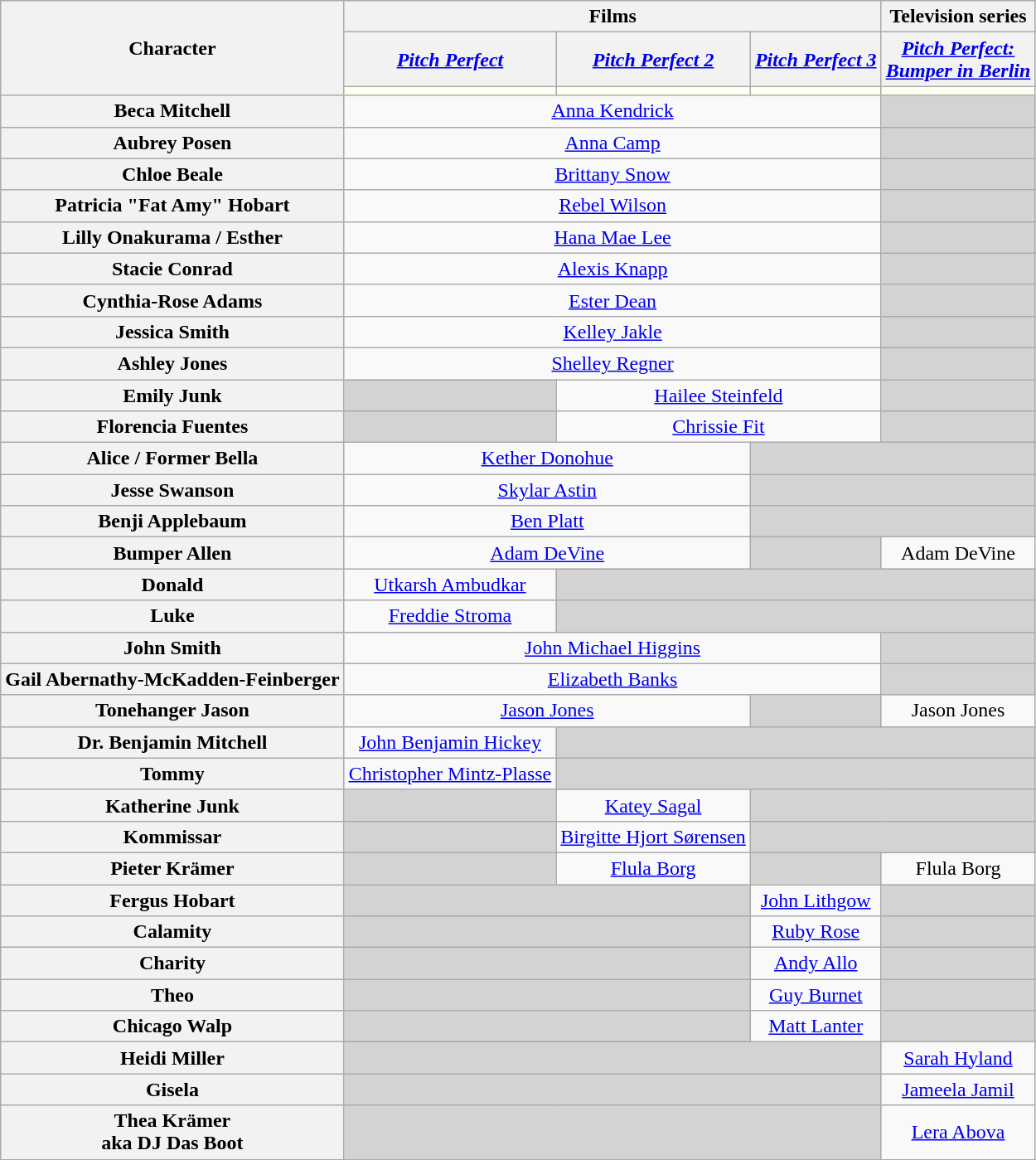<table class="wikitable"  style="text-align:center">
<tr>
<th rowspan="3">Character</th>
<th colspan="3">Films</th>
<th>Television series</th>
</tr>
<tr>
<th align="center"><em><a href='#'>Pitch Perfect</a></em></th>
<th align="center"><em><a href='#'>Pitch Perfect 2</a></em></th>
<th align="center"><em><a href='#'>Pitch Perfect 3</a></em></th>
<th align="center"><em><a href='#'>Pitch Perfect:<br>Bumper in Berlin</a></em></th>
</tr>
<tr>
<th style="background-color:ivory;"><span></span></th>
<th style="background-color:ivory;"><span></span></th>
<th style="background-color:ivory;"><span></span></th>
<th style="background-color:ivory;"><span></span></th>
</tr>
<tr>
<th>Beca Mitchell</th>
<td colspan="3"><a href='#'>Anna Kendrick</a></td>
<td style="background:lightgrey;"></td>
</tr>
<tr>
<th>Aubrey Posen</th>
<td colspan="3"><a href='#'>Anna Camp</a></td>
<td style="background:lightgrey;"></td>
</tr>
<tr>
<th>Chloe Beale</th>
<td colspan="3"><a href='#'>Brittany Snow</a></td>
<td style="background:lightgrey;"></td>
</tr>
<tr>
<th>Patricia "Fat Amy" Hobart</th>
<td colspan="3"><a href='#'>Rebel Wilson</a></td>
<td style="background:lightgrey;"></td>
</tr>
<tr>
<th>Lilly Onakurama / Esther</th>
<td colspan="3"><a href='#'>Hana Mae Lee</a></td>
<td style="background:lightgrey;"></td>
</tr>
<tr>
<th>Stacie Conrad</th>
<td colspan="3"><a href='#'>Alexis Knapp</a></td>
<td style="background:lightgrey;"></td>
</tr>
<tr>
<th>Cynthia-Rose Adams</th>
<td colspan="3"><a href='#'>Ester Dean</a></td>
<td style="background:lightgrey;"></td>
</tr>
<tr>
<th>Jessica Smith</th>
<td colspan="3"><a href='#'>Kelley Jakle</a></td>
<td style="background:lightgrey;"></td>
</tr>
<tr>
<th>Ashley Jones</th>
<td colspan="3"><a href='#'>Shelley Regner</a></td>
<td style="background:lightgrey;"></td>
</tr>
<tr>
<th>Emily Junk</th>
<td style="background:lightgrey;"></td>
<td colspan="2"><a href='#'>Hailee Steinfeld</a></td>
<td style="background:lightgrey;"></td>
</tr>
<tr>
<th>Florencia Fuentes</th>
<td style="background:lightgrey;"></td>
<td colspan="2"><a href='#'>Chrissie Fit</a></td>
<td style="background:lightgrey;"></td>
</tr>
<tr>
<th>Alice / Former Bella</th>
<td colspan="2"><a href='#'>Kether Donohue</a></td>
<td colspan="2" style="background:lightgrey;"></td>
</tr>
<tr>
<th>Jesse Swanson</th>
<td colspan="2"><a href='#'>Skylar Astin</a></td>
<td colspan="2" style="background:lightgrey;"></td>
</tr>
<tr>
<th>Benji Applebaum</th>
<td colspan="2"><a href='#'>Ben Platt</a></td>
<td colspan="2" style="background:lightgrey;"></td>
</tr>
<tr>
<th>Bumper Allen</th>
<td colspan="2"><a href='#'>Adam DeVine</a></td>
<td style="background:lightgrey;"></td>
<td>Adam DeVine</td>
</tr>
<tr>
<th>Donald</th>
<td><a href='#'>Utkarsh Ambudkar</a></td>
<td colspan="3" style="background:lightgrey;"></td>
</tr>
<tr>
<th>Luke</th>
<td><a href='#'>Freddie Stroma</a></td>
<td colspan="3" style="background:lightgrey;"></td>
</tr>
<tr>
<th>John Smith</th>
<td colspan="3"><a href='#'>John Michael Higgins</a></td>
<td style="background:lightgrey;"></td>
</tr>
<tr>
<th>Gail Abernathy-McKadden-Feinberger</th>
<td colspan="3"><a href='#'>Elizabeth Banks</a></td>
<td style="background:lightgrey;"></td>
</tr>
<tr>
<th>Tonehanger Jason</th>
<td colspan="2"><a href='#'>Jason Jones</a></td>
<td style="background:lightgrey;"></td>
<td>Jason Jones</td>
</tr>
<tr>
<th>Dr. Benjamin Mitchell</th>
<td><a href='#'>John Benjamin Hickey</a></td>
<td colspan="3" style="background:lightgrey;"></td>
</tr>
<tr>
<th>Tommy</th>
<td><a href='#'>Christopher Mintz-Plasse</a></td>
<td colspan="3" style="background:lightgrey;"></td>
</tr>
<tr>
<th>Katherine Junk</th>
<td style="background:lightgrey;"></td>
<td><a href='#'>Katey Sagal</a></td>
<td colspan="2" style="background:lightgrey;"></td>
</tr>
<tr>
<th>Kommissar</th>
<td style="background:lightgrey;"></td>
<td><a href='#'>Birgitte Hjort Sørensen</a></td>
<td colspan="2" style="background:lightgrey;"></td>
</tr>
<tr>
<th>Pieter Krämer</th>
<td style="background:lightgrey;"></td>
<td><a href='#'>Flula Borg</a></td>
<td style="background:lightgrey;"></td>
<td>Flula Borg</td>
</tr>
<tr>
<th>Fergus Hobart</th>
<td colspan="2" style="background:lightgrey;"></td>
<td><a href='#'>John Lithgow</a></td>
<td style="background:lightgrey;"></td>
</tr>
<tr>
<th>Calamity</th>
<td colspan="2" style="background:lightgrey;"></td>
<td><a href='#'>Ruby Rose</a></td>
<td style="background:lightgrey;"></td>
</tr>
<tr>
<th>Charity</th>
<td colspan="2" style="background:lightgrey;"></td>
<td><a href='#'>Andy Allo</a></td>
<td style="background:lightgrey;"></td>
</tr>
<tr>
<th>Theo</th>
<td colspan="2" style="background:lightgrey;"></td>
<td><a href='#'>Guy Burnet</a></td>
<td style="background:lightgrey;"></td>
</tr>
<tr>
<th>Chicago Walp</th>
<td colspan="2" style="background:lightgrey;"></td>
<td><a href='#'>Matt Lanter</a></td>
<td style="background:lightgrey;"></td>
</tr>
<tr>
<th>Heidi Miller</th>
<td colspan="3" style="background:lightgrey;"></td>
<td><a href='#'>Sarah Hyland</a></td>
</tr>
<tr>
<th>Gisela</th>
<td colspan="3" style="background:lightgrey;"></td>
<td><a href='#'>Jameela Jamil</a></td>
</tr>
<tr>
<th>Thea Krämer<br>aka DJ Das Boot</th>
<td colspan="3" style="background:lightgrey;"></td>
<td><a href='#'>Lera Abova</a></td>
</tr>
</table>
